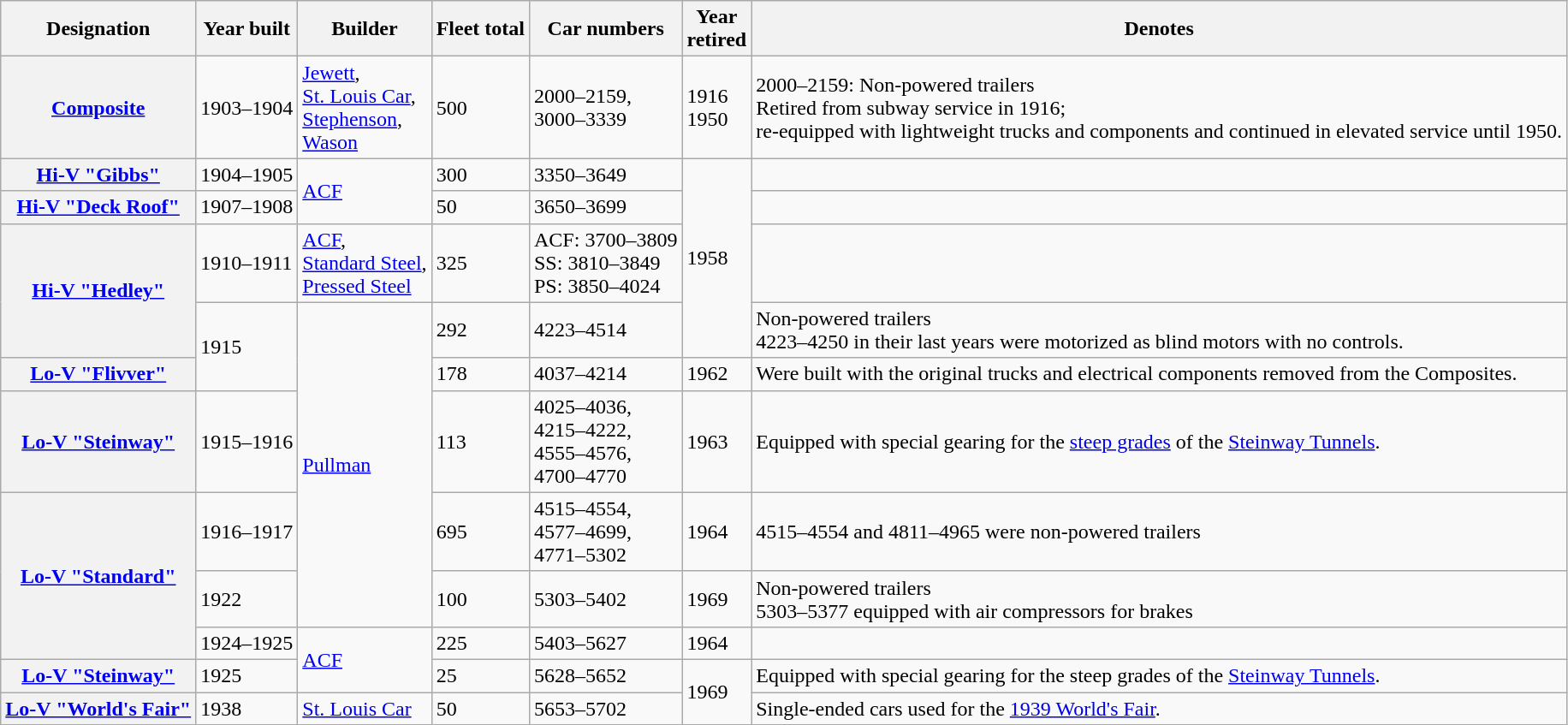<table class="wikitable">
<tr>
<th>Designation</th>
<th>Year built</th>
<th>Builder</th>
<th>Fleet total</th>
<th>Car numbers</th>
<th>Year<br>retired</th>
<th>Denotes</th>
</tr>
<tr>
<th><a href='#'>Composite</a></th>
<td>1903–1904</td>
<td><a href='#'>Jewett</a>,<br><a href='#'>St. Louis Car</a>,<br><a href='#'>Stephenson</a>,<br><a href='#'>Wason</a></td>
<td>500</td>
<td>2000–2159,<br>3000–3339</td>
<td>1916<br>1950</td>
<td>2000–2159: Non-powered trailers<br>Retired from subway service in 1916;<br>re-equipped with lightweight trucks and components and continued in elevated service until 1950.</td>
</tr>
<tr>
<th><a href='#'>Hi-V "Gibbs"</a></th>
<td>1904–1905</td>
<td rowspan="2"><a href='#'>ACF</a></td>
<td>300</td>
<td>3350–3649</td>
<td rowspan=4>1958</td>
<td></td>
</tr>
<tr>
<th><a href='#'>Hi-V "Deck Roof"</a></th>
<td>1907–1908</td>
<td>50</td>
<td>3650–3699</td>
<td></td>
</tr>
<tr>
<th rowspan=2><a href='#'>Hi-V "Hedley"</a></th>
<td>1910–1911</td>
<td><a href='#'>ACF</a>,<br><a href='#'>Standard Steel</a>,<br><a href='#'>Pressed Steel</a></td>
<td>325</td>
<td>ACF: 3700–3809<br>SS: 3810–3849<br>PS: 3850–4024</td>
<td></td>
</tr>
<tr>
<td rowspan="2">1915</td>
<td rowspan="5"><a href='#'>Pullman</a></td>
<td>292</td>
<td>4223–4514</td>
<td>Non-powered trailers<br>4223–4250 in their last years were motorized as blind motors with no controls.</td>
</tr>
<tr>
<th><a href='#'>Lo-V "Flivver"</a></th>
<td>178</td>
<td>4037–4214</td>
<td>1962</td>
<td>Were built with the original trucks and electrical components removed from the Composites.</td>
</tr>
<tr>
<th><a href='#'>Lo-V "Steinway"</a></th>
<td>1915–1916</td>
<td>113</td>
<td>4025–4036,<br>4215–4222,<br>4555–4576,<br>4700–4770</td>
<td>1963</td>
<td>Equipped with special gearing for the <a href='#'>steep grades</a> of the <a href='#'>Steinway Tunnels</a>.</td>
</tr>
<tr>
<th rowspan=3><a href='#'>Lo-V "Standard"</a></th>
<td>1916–1917</td>
<td>695</td>
<td>4515–4554,<br>4577–4699,<br>4771–5302</td>
<td>1964</td>
<td>4515–4554 and 4811–4965 were non-powered trailers</td>
</tr>
<tr>
<td>1922</td>
<td>100</td>
<td>5303–5402</td>
<td>1969</td>
<td>Non-powered trailers<br>5303–5377 equipped with air compressors for brakes</td>
</tr>
<tr>
<td>1924–1925</td>
<td rowspan="2"><a href='#'>ACF</a></td>
<td>225</td>
<td>5403–5627</td>
<td>1964</td>
<td></td>
</tr>
<tr>
<th><a href='#'>Lo-V "Steinway"</a></th>
<td>1925</td>
<td>25</td>
<td>5628–5652</td>
<td rowspan="2">1969</td>
<td>Equipped with special gearing for the steep grades of the <a href='#'>Steinway Tunnels</a>.</td>
</tr>
<tr>
<th><a href='#'>Lo-V "World's Fair"</a></th>
<td>1938</td>
<td><a href='#'>St. Louis Car</a></td>
<td>50</td>
<td>5653–5702</td>
<td>Single-ended cars used for the <a href='#'>1939 World's Fair</a>.</td>
</tr>
</table>
